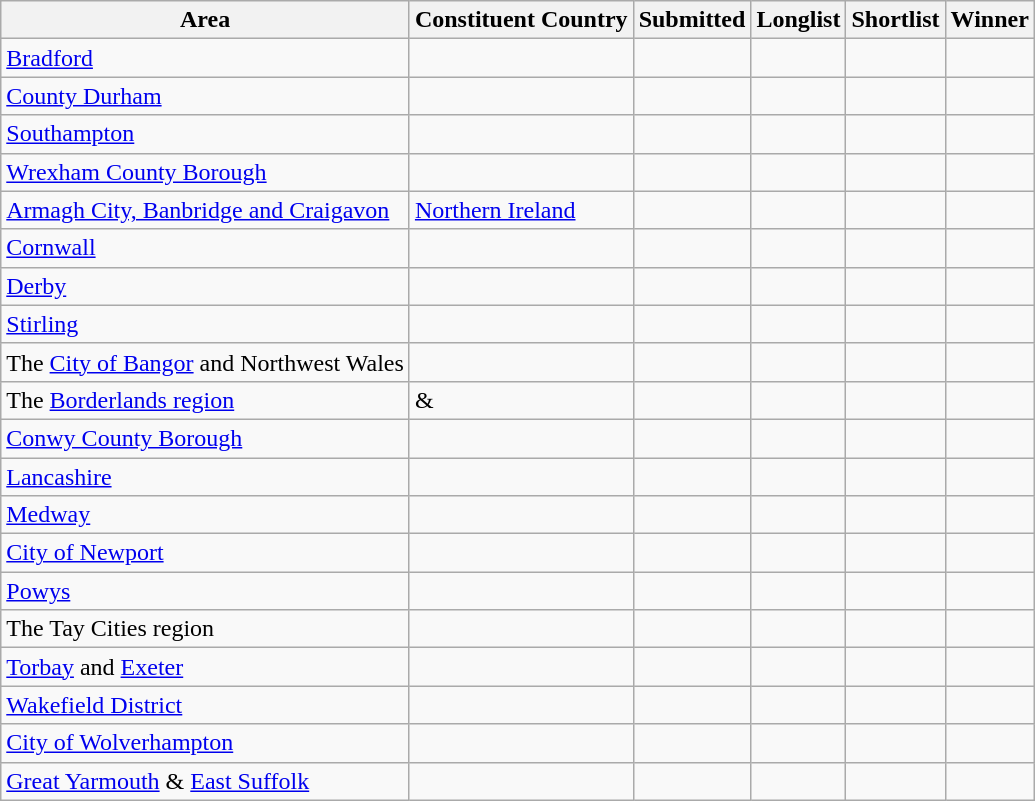<table class="wikitable sortable">
<tr>
<th>Area</th>
<th>Constituent Country</th>
<th>Submitted</th>
<th>Longlist</th>
<th>Shortlist</th>
<th>Winner</th>
</tr>
<tr>
<td><a href='#'>Bradford</a></td>
<td></td>
<td></td>
<td></td>
<td></td>
<td></td>
</tr>
<tr>
<td><a href='#'>County Durham</a></td>
<td></td>
<td></td>
<td></td>
<td></td>
<td></td>
</tr>
<tr>
<td><a href='#'>Southampton</a></td>
<td></td>
<td></td>
<td></td>
<td></td>
<td></td>
</tr>
<tr>
<td><a href='#'>Wrexham County Borough</a></td>
<td></td>
<td></td>
<td></td>
<td></td>
<td></td>
</tr>
<tr>
<td><a href='#'>Armagh City, Banbridge and Craigavon</a></td>
<td><a href='#'>Northern Ireland</a></td>
<td></td>
<td></td>
<td></td>
<td></td>
</tr>
<tr>
<td><a href='#'>Cornwall</a></td>
<td></td>
<td></td>
<td></td>
<td></td>
<td></td>
</tr>
<tr>
<td><a href='#'>Derby</a></td>
<td></td>
<td></td>
<td></td>
<td></td>
<td></td>
</tr>
<tr>
<td><a href='#'>Stirling</a></td>
<td></td>
<td></td>
<td></td>
<td></td>
<td></td>
</tr>
<tr>
<td>The <a href='#'>City of Bangor</a> and Northwest Wales</td>
<td></td>
<td></td>
<td></td>
<td></td>
<td></td>
</tr>
<tr>
<td>The <a href='#'>Borderlands region</a> </td>
<td> &<br></td>
<td></td>
<td></td>
<td></td>
<td></td>
</tr>
<tr>
<td><a href='#'>Conwy County Borough</a></td>
<td></td>
<td></td>
<td></td>
<td></td>
<td></td>
</tr>
<tr>
<td><a href='#'>Lancashire</a></td>
<td></td>
<td></td>
<td></td>
<td></td>
<td></td>
</tr>
<tr>
<td><a href='#'>Medway</a></td>
<td></td>
<td></td>
<td></td>
<td></td>
<td></td>
</tr>
<tr>
<td><a href='#'>City of Newport</a></td>
<td></td>
<td></td>
<td></td>
<td></td>
<td></td>
</tr>
<tr>
<td><a href='#'>Powys</a></td>
<td></td>
<td></td>
<td></td>
<td></td>
<td></td>
</tr>
<tr>
<td>The Tay Cities region </td>
<td></td>
<td></td>
<td></td>
<td></td>
<td></td>
</tr>
<tr>
<td><a href='#'>Torbay</a> and <a href='#'>Exeter</a></td>
<td></td>
<td></td>
<td></td>
<td></td>
<td></td>
</tr>
<tr>
<td><a href='#'>Wakefield District</a></td>
<td></td>
<td></td>
<td></td>
<td></td>
<td></td>
</tr>
<tr>
<td><a href='#'>City of Wolverhampton</a></td>
<td></td>
<td></td>
<td></td>
<td></td>
<td></td>
</tr>
<tr>
<td><a href='#'>Great Yarmouth</a> & <a href='#'>East Suffolk</a></td>
<td></td>
<td></td>
<td></td>
<td></td>
<td></td>
</tr>
</table>
